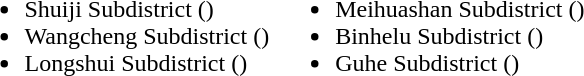<table>
<tr>
<td valign="top"><br><ul><li>Shuiji Subdistrict ()</li><li>Wangcheng Subdistrict ()</li><li>Longshui Subdistrict ()</li></ul></td>
<td valign="top"><br><ul><li>Meihuashan Subdistrict ()</li><li>Binhelu Subdistrict ()</li><li>Guhe Subdistrict ()</li></ul></td>
</tr>
</table>
